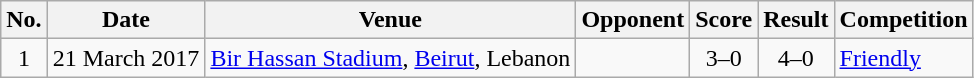<table class="wikitable sortable">
<tr>
<th scope="col">No.</th>
<th scope="col">Date</th>
<th scope="col">Venue</th>
<th scope="col">Opponent</th>
<th scope="col">Score</th>
<th scope="col">Result</th>
<th scope="col">Competition</th>
</tr>
<tr>
<td align="center">1</td>
<td>21 March 2017</td>
<td><a href='#'>Bir Hassan Stadium</a>, <a href='#'>Beirut</a>, Lebanon</td>
<td></td>
<td align="center">3–0</td>
<td align="center">4–0</td>
<td><a href='#'>Friendly</a></td>
</tr>
</table>
